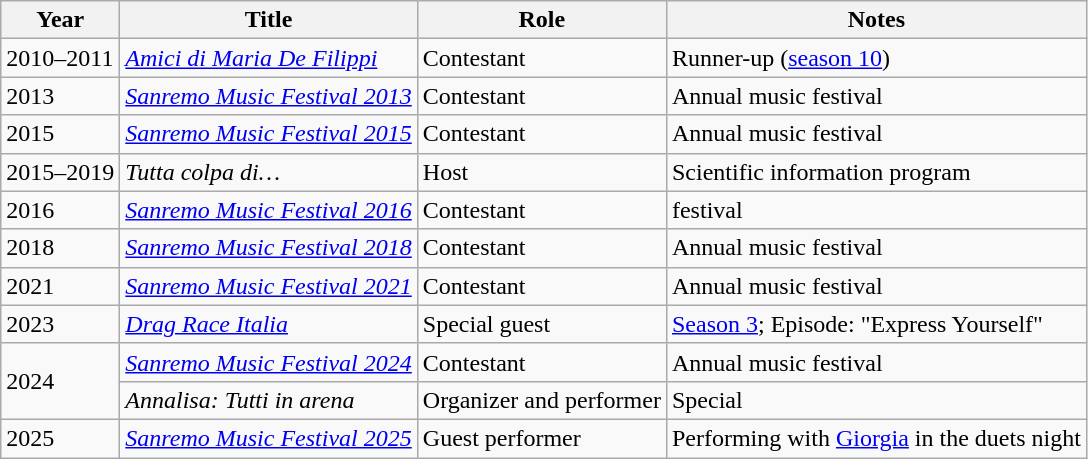<table class="wikitable plainrowheaders sortable">
<tr>
<th scope="col">Year</th>
<th scope="col">Title</th>
<th scope="col">Role</th>
<th scope="col" class="unsortable">Notes</th>
</tr>
<tr>
<td>2010–2011</td>
<td><em><a href='#'>Amici di Maria De Filippi</a></em></td>
<td>Contestant</td>
<td>Runner-up (<a href='#'>season 10</a>)</td>
</tr>
<tr>
<td>2013</td>
<td><em><a href='#'>Sanremo Music Festival 2013</a></em></td>
<td>Contestant</td>
<td>Annual music festival</td>
</tr>
<tr>
<td>2015</td>
<td><em><a href='#'>Sanremo Music Festival 2015</a></em></td>
<td>Contestant</td>
<td>Annual music festival</td>
</tr>
<tr>
<td>2015–2019</td>
<td><em>Tutta colpa di…</em></td>
<td>Host</td>
<td>Scientific information program</td>
</tr>
<tr>
<td>2016</td>
<td><em><a href='#'>Sanremo Music Festival 2016</a></em></td>
<td>Contestant</td>
<td> festival</td>
</tr>
<tr>
<td>2018</td>
<td><em><a href='#'>Sanremo Music Festival 2018</a></em></td>
<td>Contestant</td>
<td>Annual music festival</td>
</tr>
<tr>
<td>2021</td>
<td><em><a href='#'>Sanremo Music Festival 2021</a></em></td>
<td>Contestant</td>
<td>Annual music festival</td>
</tr>
<tr>
<td>2023</td>
<td><em><a href='#'>Drag Race Italia</a></em></td>
<td>Special guest</td>
<td><a href='#'>Season 3</a>; Episode: "Express Yourself"</td>
</tr>
<tr>
<td rowspan=2>2024</td>
<td><em><a href='#'>Sanremo Music Festival 2024</a></em></td>
<td>Contestant</td>
<td>Annual music festival</td>
</tr>
<tr>
<td><em>Annalisa: Tutti in arena</em></td>
<td>Organizer and performer</td>
<td>Special</td>
</tr>
<tr>
<td>2025</td>
<td><em><a href='#'>Sanremo Music Festival 2025</a></em></td>
<td>Guest performer</td>
<td>Performing with <a href='#'>Giorgia</a> in the duets night</td>
</tr>
</table>
